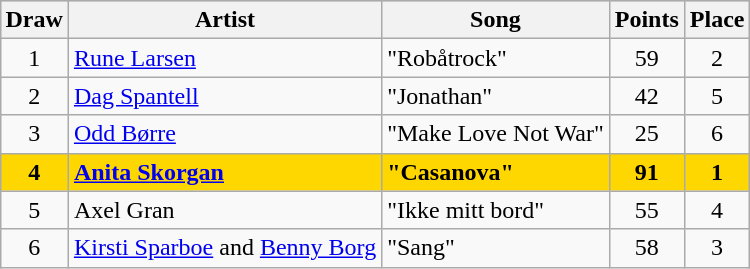<table class="sortable wikitable" style="margin: 1em auto 1em auto; text-align:center">
<tr bgcolor="#CCCCCC">
<th>Draw</th>
<th>Artist</th>
<th>Song</th>
<th>Points</th>
<th>Place</th>
</tr>
<tr>
<td>1</td>
<td align="left"><a href='#'>Rune Larsen</a></td>
<td align="left">"Robåtrock"</td>
<td>59</td>
<td>2</td>
</tr>
<tr>
<td>2</td>
<td align="left"><a href='#'>Dag Spantell</a></td>
<td align="left">"Jonathan"</td>
<td>42</td>
<td>5</td>
</tr>
<tr>
<td>3</td>
<td align="left"><a href='#'>Odd Børre</a></td>
<td align="left">"Make Love Not War"</td>
<td>25</td>
<td>6</td>
</tr>
<tr style="font-weight:bold; background:gold;">
<td>4</td>
<td align="left"><a href='#'>Anita Skorgan</a></td>
<td align="left">"Casanova"</td>
<td>91</td>
<td>1</td>
</tr>
<tr>
<td>5</td>
<td align="left">Axel Gran</td>
<td align="left">"Ikke mitt bord"</td>
<td>55</td>
<td>4</td>
</tr>
<tr>
<td>6</td>
<td align="left"><a href='#'>Kirsti Sparboe</a> and <a href='#'>Benny Borg</a></td>
<td align="left">"Sang"</td>
<td>58</td>
<td>3</td>
</tr>
</table>
